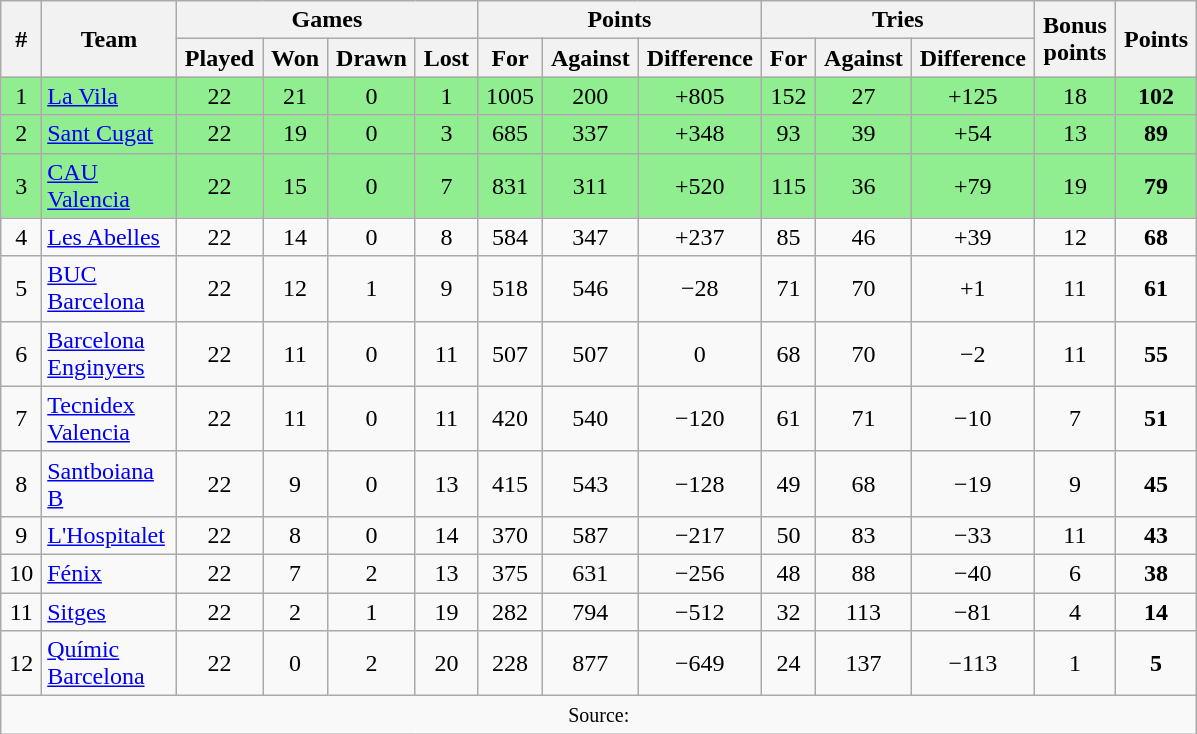<table class="wikitable" style="text-align:center">
<tr>
<th rowspan="2" style="width:0%">#</th>
<th rowspan="2" style="width:0%">Team</th>
<th colspan="4" style="width:0%">Games</th>
<th colspan="3" style="width:0%">Points</th>
<th colspan="3" style="width:0%">Tries</th>
<th rowspan="2" style="width:0%">Bonus<br>points</th>
<th rowspan="2" style="width:0%">Points</th>
</tr>
<tr>
<th style="width:0%">Played</th>
<th style="width:0%">Won</th>
<th style="width:0%">Drawn</th>
<th style="width:0%">Lost</th>
<th style="width:0%">For</th>
<th style="width:0%">Against</th>
<th style="width:0%">Difference</th>
<th style="width:0%">For</th>
<th style="width:0%">Against</th>
<th style="width:0%">Difference</th>
</tr>
<tr bgcolor=#90EE90 align=center>
<td>1</td>
<td align="left"><a href='#'>La Vila</a></td>
<td>22</td>
<td>21</td>
<td>0</td>
<td>1</td>
<td>1005</td>
<td>200</td>
<td>+805</td>
<td>152</td>
<td>27</td>
<td>+125</td>
<td>18</td>
<td><strong>102</strong></td>
</tr>
<tr bgcolor=#90EE90 align=center>
<td>2</td>
<td align="left"><a href='#'>Sant Cugat</a></td>
<td>22</td>
<td>19</td>
<td>0</td>
<td>3</td>
<td>685</td>
<td>337</td>
<td>+348</td>
<td>93</td>
<td>39</td>
<td>+54</td>
<td>13</td>
<td><strong>89</strong></td>
</tr>
<tr bgcolor=#90EE90 align=center>
<td>3</td>
<td align="left"><a href='#'>CAU Valencia</a></td>
<td>22</td>
<td>15</td>
<td>0</td>
<td>7</td>
<td>831</td>
<td>311</td>
<td>+520</td>
<td>115</td>
<td>36</td>
<td>+79</td>
<td>19</td>
<td><strong>79</strong></td>
</tr>
<tr>
<td>4</td>
<td align="left"><a href='#'>Les Abelles</a></td>
<td>22</td>
<td>14</td>
<td>0</td>
<td>8</td>
<td>584</td>
<td>347</td>
<td>+237</td>
<td>85</td>
<td>46</td>
<td>+39</td>
<td>12</td>
<td><strong>68</strong></td>
</tr>
<tr>
<td>5</td>
<td align="left"><a href='#'>BUC Barcelona</a></td>
<td>22</td>
<td>12</td>
<td>1</td>
<td>9</td>
<td>518</td>
<td>546</td>
<td>−28</td>
<td>71</td>
<td>70</td>
<td>+1</td>
<td>11</td>
<td><strong>61</strong></td>
</tr>
<tr>
<td>6</td>
<td align="left"><a href='#'>Barcelona Enginyers</a></td>
<td>22</td>
<td>11</td>
<td>0</td>
<td>11</td>
<td>507</td>
<td>507</td>
<td>0</td>
<td>68</td>
<td>70</td>
<td>−2</td>
<td>11</td>
<td><strong>55</strong></td>
</tr>
<tr>
<td>7</td>
<td align="left"><a href='#'>Tecnidex Valencia</a></td>
<td>22</td>
<td>11</td>
<td>0</td>
<td>11</td>
<td>420</td>
<td>540</td>
<td>−120</td>
<td>61</td>
<td>71</td>
<td>−10</td>
<td>7</td>
<td><strong>51</strong></td>
</tr>
<tr>
<td>8</td>
<td align="left"><a href='#'>Santboiana B</a></td>
<td>22</td>
<td>9</td>
<td>0</td>
<td>13</td>
<td>415</td>
<td>543</td>
<td>−128</td>
<td>49</td>
<td>68</td>
<td>−19</td>
<td>9</td>
<td><strong>45</strong></td>
</tr>
<tr>
<td>9</td>
<td align="left"><a href='#'>L'Hospitalet</a></td>
<td>22</td>
<td>8</td>
<td>0</td>
<td>14</td>
<td>370</td>
<td>587</td>
<td>−217</td>
<td>50</td>
<td>83</td>
<td>−33</td>
<td>11</td>
<td><strong>43</strong></td>
</tr>
<tr>
<td>10</td>
<td align="left"><a href='#'>Fénix</a></td>
<td>22</td>
<td>7</td>
<td>2</td>
<td>13</td>
<td>375</td>
<td>631</td>
<td>−256</td>
<td>48</td>
<td>88</td>
<td>−40</td>
<td>6</td>
<td><strong>38</strong></td>
</tr>
<tr>
<td>11</td>
<td align="left"><a href='#'>Sitges</a></td>
<td>22</td>
<td>2</td>
<td>1</td>
<td>19</td>
<td>282</td>
<td>794</td>
<td>−512</td>
<td>32</td>
<td>113</td>
<td>−81</td>
<td>4</td>
<td><strong>14</strong></td>
</tr>
<tr>
<td>12</td>
<td align="left"><a href='#'>Químic Barcelona</a></td>
<td>22</td>
<td>0</td>
<td>2</td>
<td>20</td>
<td>228</td>
<td>877</td>
<td>−649</td>
<td>24</td>
<td>137</td>
<td>−113</td>
<td>1</td>
<td><strong>5</strong></td>
</tr>
<tr>
<td colspan="14"><small>Source:  </small></td>
</tr>
</table>
